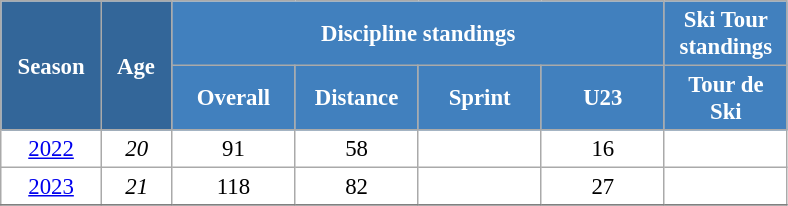<table class="wikitable" style="font-size:95%; text-align:center; border:grey solid 1px; border-collapse:collapse; background:#ffffff;">
<tr>
<th style="background-color:#369; color:white; width:60px;" rowspan="2"> Season </th>
<th style="background-color:#369; color:white; width:40px;" rowspan="2"> Age </th>
<th style="background-color:#4180be; color:white;" colspan="4">Discipline standings</th>
<th style="background-color:#4180be; color:white;" colspan="1">Ski Tour standings</th>
</tr>
<tr>
<th style="background-color:#4180be; color:white; width:75px;">Overall</th>
<th style="background-color:#4180be; color:white; width:75px;">Distance</th>
<th style="background-color:#4180be; color:white; width:75px;">Sprint</th>
<th style="background-color:#4180be; color:white; width:75px;">U23</th>
<th style="background-color:#4180be; color:white; width:75px;">Tour de<br>Ski</th>
</tr>
<tr>
<td><a href='#'>2022</a></td>
<td><em>20</em></td>
<td>91</td>
<td>58</td>
<td></td>
<td>16</td>
<td></td>
</tr>
<tr>
<td><a href='#'>2023</a></td>
<td><em>21</em></td>
<td>118</td>
<td>82</td>
<td></td>
<td>27</td>
<td></td>
</tr>
<tr>
</tr>
</table>
